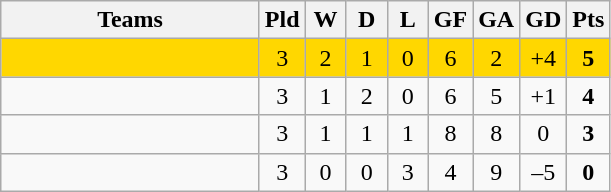<table class="wikitable" style="text-align: center;">
<tr>
<th width=165>Teams</th>
<th width=20>Pld</th>
<th width=20>W</th>
<th width=20>D</th>
<th width=20>L</th>
<th width=20>GF</th>
<th width=20>GA</th>
<th width=20>GD</th>
<th width=20>Pts</th>
</tr>
<tr align=center style="background:gold">
<td style="text-align:left;"></td>
<td>3</td>
<td>2</td>
<td>1</td>
<td>0</td>
<td>6</td>
<td>2</td>
<td>+4</td>
<td><strong>5</strong></td>
</tr>
<tr align=center>
<td style="text-align:left;"></td>
<td>3</td>
<td>1</td>
<td>2</td>
<td>0</td>
<td>6</td>
<td>5</td>
<td>+1</td>
<td><strong>4</strong></td>
</tr>
<tr align=center>
<td style="text-align:left;"></td>
<td>3</td>
<td>1</td>
<td>1</td>
<td>1</td>
<td>8</td>
<td>8</td>
<td>0</td>
<td><strong>3</strong></td>
</tr>
<tr align=center>
<td style="text-align:left;"></td>
<td>3</td>
<td>0</td>
<td>0</td>
<td>3</td>
<td>4</td>
<td>9</td>
<td>–5</td>
<td><strong>0</strong></td>
</tr>
</table>
